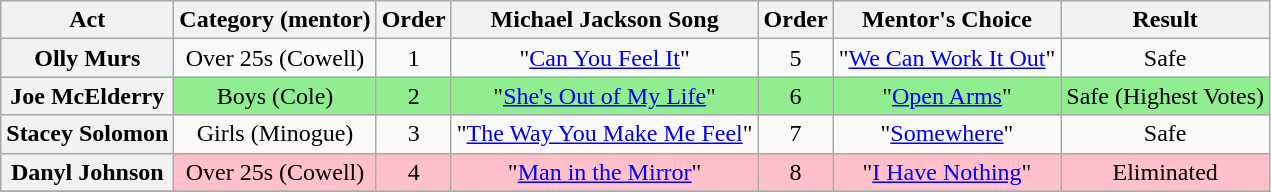<table class="wikitable plainrowheaders" style="text-align:center;">
<tr>
<th scope="col">Act</th>
<th scope="col">Category (mentor)</th>
<th scope="col">Order</th>
<th scope="col">Michael Jackson Song</th>
<th scope="col">Order</th>
<th scope="col">Mentor's Choice</th>
<th scope="col">Result</th>
</tr>
<tr>
<th scope="row">Olly Murs</th>
<td>Over 25s (Cowell)</td>
<td>1</td>
<td>"<a href='#'>Can You Feel It</a>"</td>
<td>5</td>
<td>"<a href='#'>We Can Work It Out</a>"</td>
<td>Safe</td>
</tr>
<tr style="background:lightgreen;">
<th scope="row">Joe McElderry</th>
<td>Boys (Cole)</td>
<td>2</td>
<td>"<a href='#'>She's Out of My Life</a>"</td>
<td>6</td>
<td>"<a href='#'>Open Arms</a>"</td>
<td>Safe (Highest Votes)</td>
</tr>
<tr>
<th scope="row">Stacey Solomon</th>
<td>Girls (Minogue)</td>
<td>3</td>
<td>"<a href='#'>The Way You Make Me Feel</a>"</td>
<td>7</td>
<td>"<a href='#'>Somewhere</a>"</td>
<td>Safe</td>
</tr>
<tr style="background: pink">
<th scope="row">Danyl Johnson</th>
<td>Over 25s (Cowell)</td>
<td>4</td>
<td>"<a href='#'>Man in the Mirror</a>"</td>
<td>8</td>
<td>"<a href='#'>I Have Nothing</a>"</td>
<td>Eliminated</td>
</tr>
<tr>
</tr>
</table>
